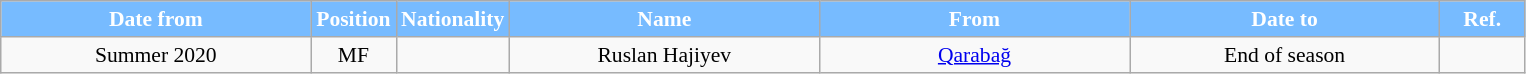<table class="wikitable" style="text-align:center; font-size:90%; ">
<tr>
<th style="background:#77BBFF; color:#FFFFFF; width:200px;">Date from</th>
<th style="background:#77BBFF; color:#FFFFFF; width:50px;">Position</th>
<th style="background:#77BBFF; color:#FFFFFF; width:50px;">Nationality</th>
<th style="background:#77BBFF; color:#FFFFFF; width:200px;">Name</th>
<th style="background:#77BBFF; color:#FFFFFF; width:200px;">From</th>
<th style="background:#77BBFF; color:#FFFFFF; width:200px;">Date to</th>
<th style="background:#77BBFF; color:#FFFFFF; width:50px;">Ref.</th>
</tr>
<tr>
<td>Summer 2020</td>
<td>MF</td>
<td></td>
<td>Ruslan Hajiyev</td>
<td><a href='#'>Qarabağ</a></td>
<td>End of season</td>
<td></td>
</tr>
</table>
